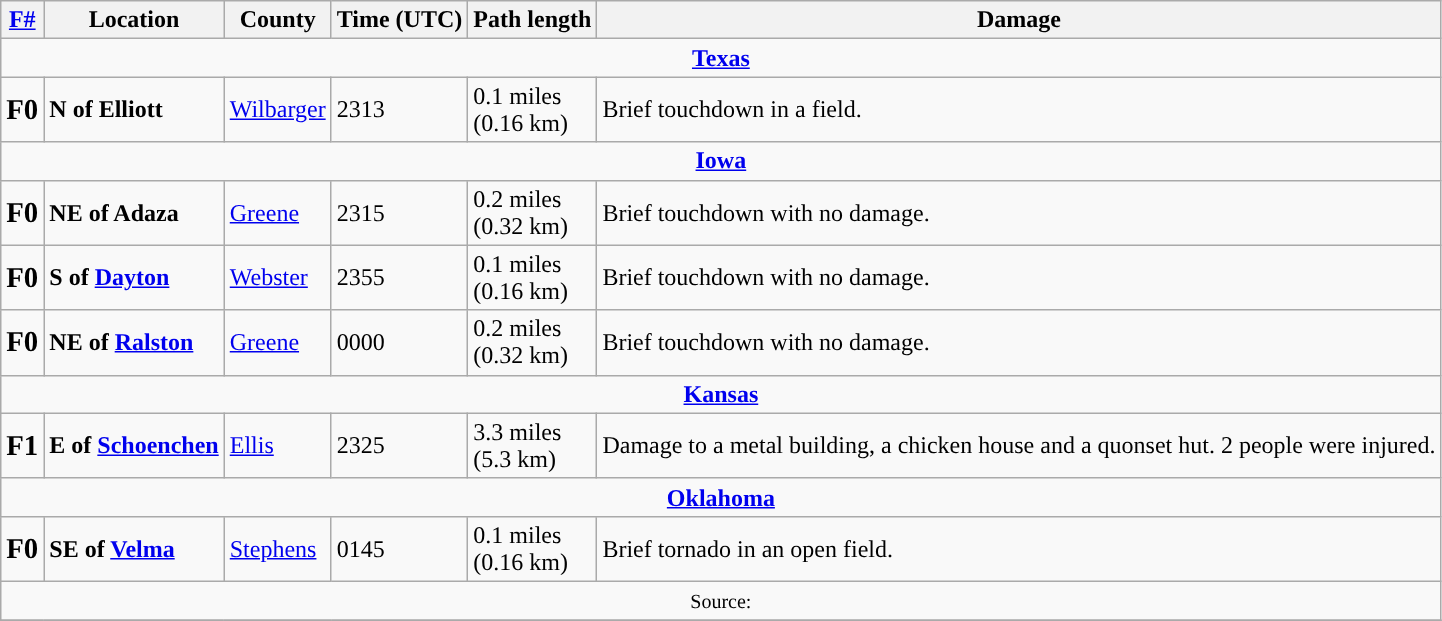<table class="wikitable">
<tr>
<th><strong><a href='#'>F#</a></strong></th>
<th><strong>Location</strong></th>
<th><strong>County</strong></th>
<th><strong>Time (UTC)</strong></th>
<th><strong>Path length</strong></th>
<th><strong>Damage</strong></th>
</tr>
<tr>
<td colspan="7" align=center><strong><a href='#'>Texas</a></strong></td>
</tr>
<tr>
<td><big><strong>F0</strong></big></td>
<td><strong>N of Elliott</strong></td>
<td><a href='#'>Wilbarger</a></td>
<td>2313</td>
<td>0.1 miles <br>(0.16 km)</td>
<td>Brief touchdown in a field.</td>
</tr>
<tr>
<td colspan="7" align=center><strong><a href='#'>Iowa</a></strong></td>
</tr>
<tr>
<td><big><strong>F0</strong></big></td>
<td><strong>NE of Adaza</strong></td>
<td><a href='#'>Greene</a></td>
<td>2315</td>
<td>0.2 miles <br>(0.32 km)</td>
<td>Brief touchdown with no damage.</td>
</tr>
<tr>
<td><big><strong>F0</strong></big></td>
<td><strong>S of <a href='#'>Dayton</a></strong></td>
<td><a href='#'>Webster</a></td>
<td>2355</td>
<td>0.1 miles <br>(0.16 km)</td>
<td>Brief touchdown with no damage.</td>
</tr>
<tr>
<td><big><strong>F0</strong></big></td>
<td><strong>NE of <a href='#'>Ralston</a></strong></td>
<td><a href='#'>Greene</a></td>
<td>0000</td>
<td>0.2 miles <br>(0.32 km)</td>
<td>Brief touchdown with no damage.</td>
</tr>
<tr>
<td colspan="7" align=center><strong><a href='#'>Kansas</a></strong></td>
</tr>
<tr>
<td><big><strong>F1</strong></big></td>
<td><strong>E of <a href='#'>Schoenchen</a></strong></td>
<td><a href='#'>Ellis</a></td>
<td>2325</td>
<td>3.3 miles <br>(5.3 km)</td>
<td>Damage to a metal building, a chicken house and a quonset hut. 2 people were injured.</td>
</tr>
<tr>
<td colspan="7" align=center><strong><a href='#'>Oklahoma</a></strong></td>
</tr>
<tr>
<td><big><strong>F0</strong></big></td>
<td><strong>SE of <a href='#'>Velma</a></strong></td>
<td><a href='#'>Stephens</a></td>
<td>0145</td>
<td>0.1 miles <br>(0.16 km)</td>
<td>Brief tornado in an open field.</td>
</tr>
<tr>
<td colspan="7" align=center><small>Source: </small></td>
</tr>
<tr>
</tr>
</table>
